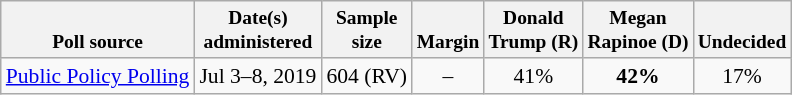<table class="wikitable sortable" style="font-size:90%;text-align:center;">
<tr valign=bottom style="font-size:90%;">
<th>Poll source</th>
<th>Date(s)<br>administered</th>
<th>Sample<br>size</th>
<th>Margin<br></th>
<th>Donald<br>Trump (R)</th>
<th>Megan<br>Rapinoe (D)</th>
<th>Undecided</th>
</tr>
<tr>
<td style="text-align:left;"><a href='#'>Public Policy Polling</a></td>
<td>Jul 3–8, 2019</td>
<td>604 (RV)</td>
<td>–</td>
<td>41%</td>
<td><strong>42%</strong></td>
<td>17%</td>
</tr>
</table>
